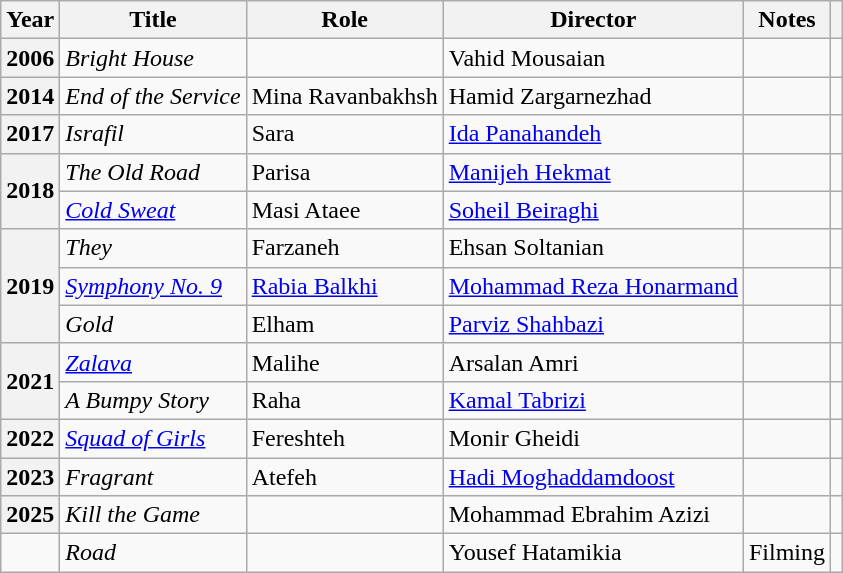<table class="wikitable plainrowheaders sortable" style="font-size:100%">
<tr>
<th scope="col">Year</th>
<th scope="col">Title</th>
<th scope="col">Role</th>
<th scope="col">Director</th>
<th class="unsortable" scope="col">Notes</th>
<th class="unsortable" scope="col"></th>
</tr>
<tr>
<th scope="row">2006</th>
<td><em>Bright House</em></td>
<td></td>
<td>Vahid Mousaian</td>
<td></td>
<td></td>
</tr>
<tr>
<th scope="row">2014</th>
<td><em>End of the Service</em></td>
<td>Mina Ravanbakhsh</td>
<td>Hamid Zargarnezhad</td>
<td></td>
<td></td>
</tr>
<tr>
<th scope="row">2017</th>
<td><em>Israfil</em></td>
<td>Sara</td>
<td><a href='#'>Ida Panahandeh</a></td>
<td></td>
<td></td>
</tr>
<tr>
<th scope="row" rowspan="2">2018</th>
<td><em>The Old Road</em></td>
<td>Parisa</td>
<td><a href='#'>Manijeh Hekmat</a></td>
<td></td>
<td></td>
</tr>
<tr>
<td><em><a href='#'>Cold Sweat</a></em></td>
<td>Masi Ataee</td>
<td><a href='#'>Soheil Beiraghi</a></td>
<td></td>
<td></td>
</tr>
<tr>
<th rowspan="3" scope="row">2019</th>
<td><em>They</em></td>
<td>Farzaneh</td>
<td>Ehsan Soltanian</td>
<td></td>
<td></td>
</tr>
<tr>
<td><em><a href='#'>Symphony No. 9</a></em></td>
<td><a href='#'>Rabia Balkhi</a></td>
<td><a href='#'>Mohammad Reza Honarmand</a></td>
<td></td>
<td></td>
</tr>
<tr>
<td><em>Gold</em></td>
<td>Elham</td>
<td><a href='#'>Parviz Shahbazi</a></td>
<td></td>
<td></td>
</tr>
<tr>
<th rowspan="2" scope="row">2021</th>
<td><em><a href='#'>Zalava</a></em></td>
<td>Malihe</td>
<td>Arsalan Amri</td>
<td></td>
<td></td>
</tr>
<tr>
<td><em>A Bumpy Story</em></td>
<td>Raha</td>
<td><a href='#'>Kamal Tabrizi</a></td>
<td></td>
<td></td>
</tr>
<tr>
<th scope="row">2022</th>
<td><em><a href='#'>Squad of Girls</a></em></td>
<td>Fereshteh</td>
<td>Monir Gheidi</td>
<td></td>
<td></td>
</tr>
<tr>
<th scope="row">2023</th>
<td><em>Fragrant</em></td>
<td>Atefeh</td>
<td><a href='#'>Hadi Moghaddamdoost</a></td>
<td></td>
<td></td>
</tr>
<tr>
<th scope="row">2025</th>
<td><em>Kill the Game</em></td>
<td></td>
<td>Mohammad Ebrahim Azizi</td>
<td></td>
<td></td>
</tr>
<tr>
<td></td>
<td><em>Road</em></td>
<td></td>
<td>Yousef Hatamikia</td>
<td>Filming</td>
<td></td>
</tr>
</table>
